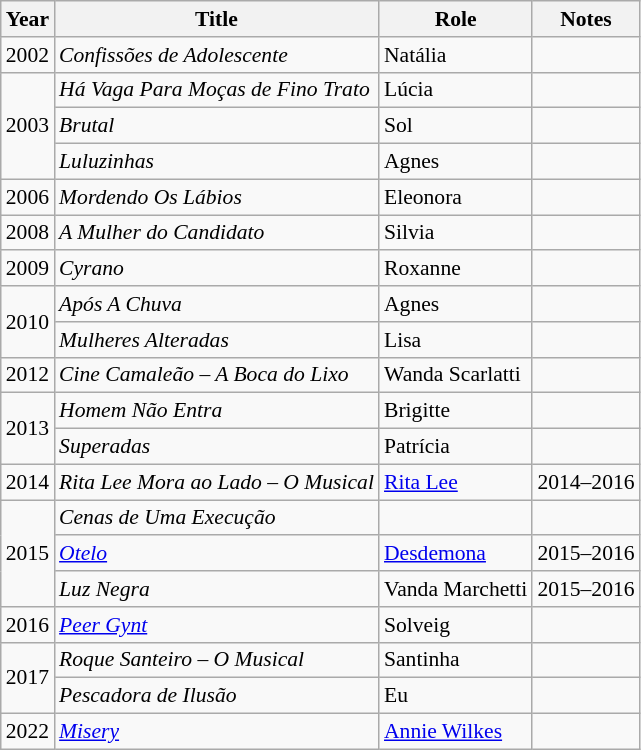<table class="wikitable" style="font-size: 90%;">
<tr>
<th>Year</th>
<th>Title</th>
<th>Role</th>
<th>Notes</th>
</tr>
<tr>
<td>2002</td>
<td><em>Confissões de Adolescente</em></td>
<td>Natália</td>
<td></td>
</tr>
<tr>
<td rowspan=3>2003</td>
<td><em>Há Vaga Para Moças de Fino Trato</em></td>
<td>Lúcia</td>
<td></td>
</tr>
<tr>
<td><em>Brutal</em></td>
<td>Sol</td>
<td></td>
</tr>
<tr>
<td><em>Luluzinhas</em></td>
<td>Agnes</td>
<td></td>
</tr>
<tr>
<td>2006</td>
<td><em>Mordendo Os Lábios</em></td>
<td>Eleonora</td>
<td></td>
</tr>
<tr>
<td>2008</td>
<td><em>A Mulher do Candidato</em></td>
<td>Silvia</td>
<td></td>
</tr>
<tr>
<td>2009</td>
<td><em>Cyrano</em></td>
<td>Roxanne</td>
<td></td>
</tr>
<tr>
<td rowspan=2>2010</td>
<td><em>Após A Chuva</em></td>
<td>Agnes</td>
<td></td>
</tr>
<tr>
<td><em>Mulheres Alteradas</em></td>
<td>Lisa</td>
<td></td>
</tr>
<tr>
<td>2012</td>
<td><em>Cine Camaleão – A Boca do Lixo</em></td>
<td>Wanda Scarlatti</td>
<td></td>
</tr>
<tr>
<td rowspan=2>2013</td>
<td><em>Homem Não Entra</em></td>
<td>Brigitte</td>
<td></td>
</tr>
<tr>
<td><em>Superadas</em></td>
<td>Patrícia</td>
<td></td>
</tr>
<tr>
<td>2014</td>
<td><em>Rita Lee Mora ao Lado – O Musical</em></td>
<td><a href='#'>Rita Lee</a></td>
<td>2014–2016</td>
</tr>
<tr>
<td rowspan=3>2015</td>
<td><em>Cenas de Uma Execução</em></td>
<td></td>
<td></td>
</tr>
<tr>
<td><em><a href='#'>Otelo</a></em></td>
<td><a href='#'>Desdemona</a></td>
<td>2015–2016</td>
</tr>
<tr>
<td><em>Luz Negra</em></td>
<td>Vanda Marchetti</td>
<td>2015–2016</td>
</tr>
<tr>
<td>2016</td>
<td><em><a href='#'>Peer Gynt</a></em></td>
<td>Solveig</td>
<td></td>
</tr>
<tr>
<td rowspan="2">2017</td>
<td><em>Roque Santeiro – O Musical</em></td>
<td>Santinha</td>
<td></td>
</tr>
<tr>
<td><em>Pescadora de Ilusão</em></td>
<td>Eu</td>
<td></td>
</tr>
<tr>
<td>2022</td>
<td><em><a href='#'>Misery</a></em></td>
<td><a href='#'>Annie Wilkes</a></td>
<td></td>
</tr>
</table>
